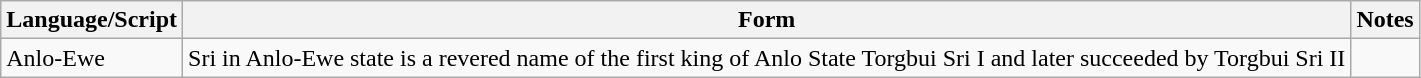<table class="wikitable">
<tr>
<th>Language/Script</th>
<th>Form</th>
<th>Notes</th>
</tr>
<tr>
<td>Anlo-Ewe</td>
<td>Sri in Anlo-Ewe state is a revered name of the first king of Anlo State Torgbui Sri I and later succeeded by Torgbui Sri II</td>
<td></td>
</tr>
</table>
